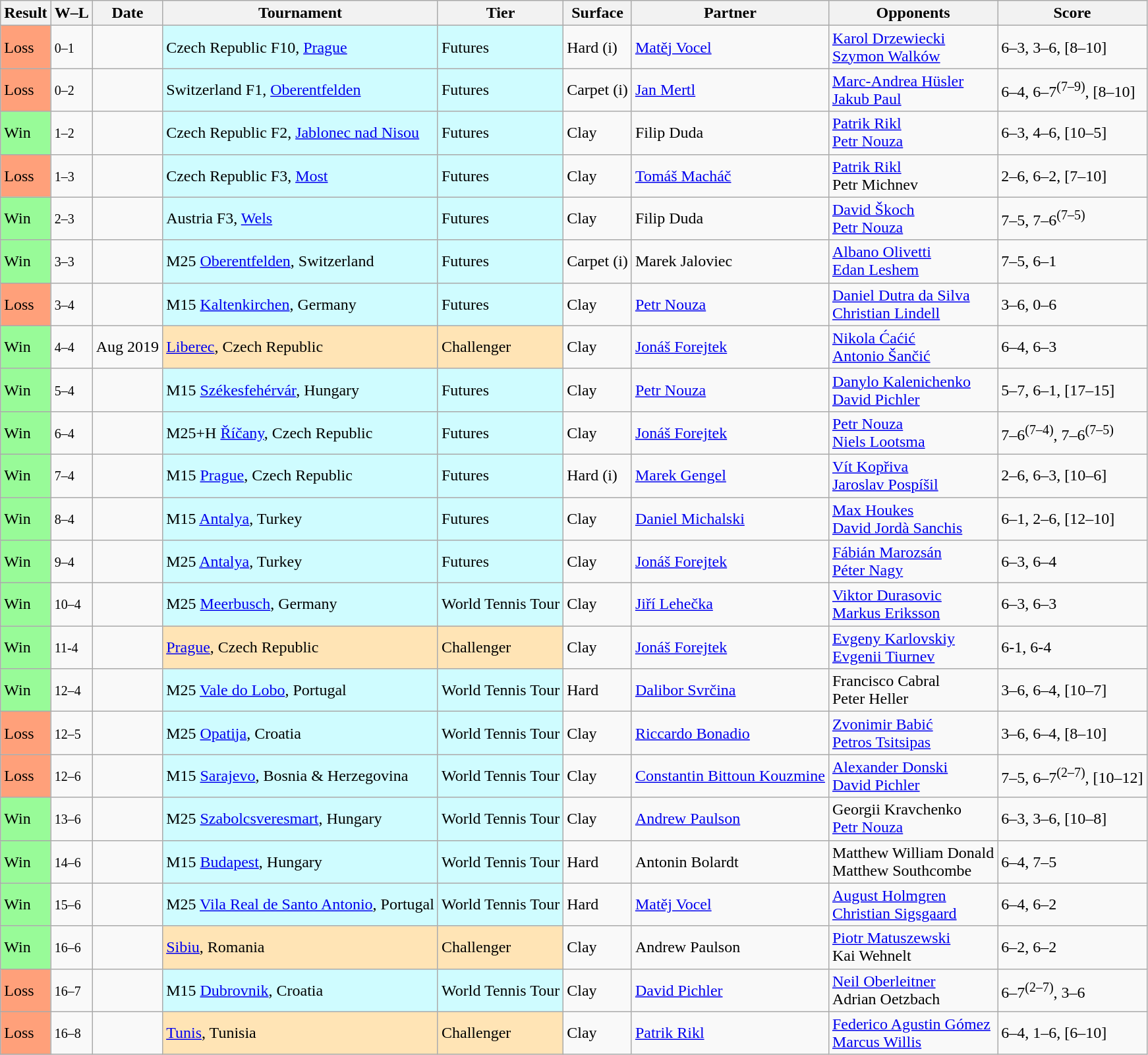<table class="sortable wikitable">
<tr>
<th>Result</th>
<th class="unsortable">W–L</th>
<th>Date</th>
<th>Tournament</th>
<th>Tier</th>
<th>Surface</th>
<th>Partner</th>
<th>Opponents</th>
<th class="unsortable">Score</th>
</tr>
<tr>
<td style="background:#ffa07a;">Loss</td>
<td><small>0–1</small></td>
<td></td>
<td style="background:#cffcff;">Czech Republic F10, <a href='#'>Prague</a></td>
<td style="background:#cffcff;">Futures</td>
<td>Hard (i)</td>
<td> <a href='#'>Matěj Vocel</a></td>
<td> <a href='#'>Karol Drzewiecki</a><br> <a href='#'>Szymon Walków</a></td>
<td>6–3, 3–6, [8–10]</td>
</tr>
<tr>
<td style="background:#ffa07a;">Loss</td>
<td><small>0–2</small></td>
<td></td>
<td style="background:#cffcff;">Switzerland F1, <a href='#'>Oberentfelden</a></td>
<td style="background:#cffcff;">Futures</td>
<td>Carpet (i)</td>
<td> <a href='#'>Jan Mertl</a></td>
<td> <a href='#'>Marc-Andrea Hüsler</a><br> <a href='#'>Jakub Paul</a></td>
<td>6–4, 6–7<sup>(7–9)</sup>, [8–10]</td>
</tr>
<tr>
<td style="background:#98fb98;">Win</td>
<td><small>1–2</small></td>
<td></td>
<td style="background:#cffcff;">Czech Republic F2, <a href='#'>Jablonec nad Nisou</a></td>
<td style="background:#cffcff;">Futures</td>
<td>Clay</td>
<td> Filip Duda</td>
<td> <a href='#'>Patrik Rikl</a><br> <a href='#'>Petr Nouza</a></td>
<td>6–3, 4–6, [10–5]</td>
</tr>
<tr>
<td style="background:#ffa07a;">Loss</td>
<td><small>1–3</small></td>
<td></td>
<td style="background:#cffcff;">Czech Republic F3, <a href='#'>Most</a></td>
<td style="background:#cffcff;">Futures</td>
<td>Clay</td>
<td> <a href='#'>Tomáš Macháč</a></td>
<td> <a href='#'>Patrik Rikl</a><br> Petr Michnev</td>
<td>2–6, 6–2, [7–10]</td>
</tr>
<tr>
<td style="background:#98fb98;">Win</td>
<td><small>2–3</small></td>
<td></td>
<td style="background:#cffcff;">Austria F3, <a href='#'>Wels</a></td>
<td style="background:#cffcff;">Futures</td>
<td>Clay</td>
<td> Filip Duda</td>
<td> <a href='#'>David Škoch</a><br> <a href='#'>Petr Nouza</a></td>
<td>7–5, 7–6<sup>(7–5)</sup></td>
</tr>
<tr>
<td style="background:#98fb98;">Win</td>
<td><small>3–3</small></td>
<td></td>
<td style="background:#cffcff;">M25 <a href='#'>Oberentfelden</a>, Switzerland</td>
<td style="background:#cffcff;">Futures</td>
<td>Carpet (i)</td>
<td> Marek Jaloviec</td>
<td> <a href='#'>Albano Olivetti</a><br> <a href='#'>Edan Leshem</a></td>
<td>7–5, 6–1</td>
</tr>
<tr>
<td style="background:#ffa07a;">Loss</td>
<td><small>3–4</small></td>
<td></td>
<td style="background:#cffcff;">M15 <a href='#'>Kaltenkirchen</a>, Germany</td>
<td style="background:#cffcff;">Futures</td>
<td>Clay</td>
<td> <a href='#'>Petr Nouza</a></td>
<td> <a href='#'>Daniel Dutra da Silva</a><br> <a href='#'>Christian Lindell</a></td>
<td>3–6, 0–6</td>
</tr>
<tr>
<td bgcolor=98FB98>Win</td>
<td><small>4–4</small></td>
<td>Aug 2019</td>
<td style="background:moccasin;"><a href='#'>Liberec</a>, Czech Republic</td>
<td style="background:moccasin;">Challenger</td>
<td>Clay</td>
<td> <a href='#'>Jonáš Forejtek</a></td>
<td> <a href='#'>Nikola Ćaćić</a><br> <a href='#'>Antonio Šančić</a></td>
<td>6–4, 6–3</td>
</tr>
<tr>
<td style="background:#98fb98;">Win</td>
<td><small>5–4</small></td>
<td></td>
<td style="background:#cffcff;">M15 <a href='#'>Székesfehérvár</a>, Hungary</td>
<td style="background:#cffcff;">Futures</td>
<td>Clay</td>
<td> <a href='#'>Petr Nouza</a></td>
<td> <a href='#'>Danylo Kalenichenko</a><br> <a href='#'>David Pichler</a></td>
<td>5–7, 6–1, [17–15]</td>
</tr>
<tr>
<td style="background:#98fb98;">Win</td>
<td><small>6–4</small></td>
<td></td>
<td style="background:#cffcff;">M25+H <a href='#'>Říčany</a>, Czech Republic</td>
<td style="background:#cffcff;">Futures</td>
<td>Clay</td>
<td> <a href='#'>Jonáš Forejtek</a></td>
<td> <a href='#'>Petr Nouza</a> <br> <a href='#'>Niels Lootsma</a></td>
<td>7–6<sup>(7–4)</sup>, 7–6<sup>(7–5)</sup></td>
</tr>
<tr>
<td style="background:#98fb98;">Win</td>
<td><small>7–4</small></td>
<td></td>
<td style="background:#cffcff;">M15 <a href='#'>Prague</a>, Czech Republic</td>
<td style="background:#cffcff;">Futures</td>
<td>Hard (i)</td>
<td> <a href='#'>Marek Gengel</a></td>
<td> <a href='#'>Vít Kopřiva</a> <br> <a href='#'>Jaroslav Pospíšil</a></td>
<td>2–6, 6–3, [10–6]</td>
</tr>
<tr>
<td style="background:#98fb98;">Win</td>
<td><small>8–4</small></td>
<td></td>
<td style="background:#cffcff;">M15 <a href='#'>Antalya</a>, Turkey</td>
<td style="background:#cffcff;">Futures</td>
<td>Clay</td>
<td> <a href='#'>Daniel Michalski</a></td>
<td> <a href='#'>Max Houkes</a> <br> <a href='#'>David Jordà Sanchis</a></td>
<td>6–1, 2–6, [12–10]</td>
</tr>
<tr>
<td style="background:#98fb98;">Win</td>
<td><small>9–4</small></td>
<td></td>
<td style="background:#cffcff;">M25 <a href='#'>Antalya</a>, Turkey</td>
<td style="background:#cffcff;">Futures</td>
<td>Clay</td>
<td> <a href='#'>Jonáš Forejtek</a></td>
<td> <a href='#'>Fábián Marozsán</a> <br> <a href='#'>Péter Nagy</a></td>
<td>6–3, 6–4</td>
</tr>
<tr>
<td style="background:#98fb98;">Win</td>
<td><small>10–4</small></td>
<td></td>
<td style="background:#cffcff;">M25 <a href='#'>Meerbusch</a>, Germany</td>
<td style="background:#cffcff;">World Tennis Tour</td>
<td>Clay</td>
<td> <a href='#'>Jiří Lehečka</a></td>
<td> <a href='#'>Viktor Durasovic</a> <br> <a href='#'>Markus Eriksson</a></td>
<td>6–3, 6–3</td>
</tr>
<tr>
<td bgcolor=98fb98>Win</td>
<td><small>11-4</small></td>
<td></td>
<td style="background:moccasin;"><a href='#'>Prague</a>, Czech Republic</td>
<td style="background:moccasin;">Challenger</td>
<td>Clay</td>
<td> <a href='#'>Jonáš Forejtek</a></td>
<td> <a href='#'>Evgeny Karlovskiy</a><br> <a href='#'>Evgenii Tiurnev</a></td>
<td>6-1, 6-4</td>
</tr>
<tr>
<td style="background:#98fb98;">Win</td>
<td><small>12–4</small></td>
<td></td>
<td style="background:#cffcff;">M25 <a href='#'>Vale do Lobo</a>, Portugal</td>
<td style="background:#cffcff;">World Tennis Tour</td>
<td>Hard</td>
<td> <a href='#'>Dalibor Svrčina</a></td>
<td> Francisco Cabral <br> Peter Heller</td>
<td>3–6, 6–4, [10–7]</td>
</tr>
<tr>
<td style="background:#FFA07A;">Loss</td>
<td><small>12–5</small></td>
<td></td>
<td style="background:#cffcff;">M25 <a href='#'>Opatija</a>, Croatia</td>
<td style="background:#cffcff;">World Tennis Tour</td>
<td>Clay</td>
<td> <a href='#'>Riccardo Bonadio</a></td>
<td> <a href='#'>Zvonimir Babić</a> <br> <a href='#'>Petros Tsitsipas</a></td>
<td>3–6, 6–4, [8–10]</td>
</tr>
<tr>
<td style="background:#FFA07A;">Loss</td>
<td><small>12–6</small></td>
<td></td>
<td style="background:#cffcff;">M15 <a href='#'>Sarajevo</a>, Bosnia & Herzegovina</td>
<td style="background:#cffcff;">World Tennis Tour</td>
<td>Clay</td>
<td> <a href='#'>Constantin Bittoun Kouzmine</a></td>
<td> <a href='#'>Alexander Donski</a> <br> <a href='#'>David Pichler</a></td>
<td>7–5, 6–7<sup>(2–7)</sup>, [10–12]</td>
</tr>
<tr>
<td style="background:#98fb98;">Win</td>
<td><small>13–6</small></td>
<td></td>
<td style="background:#cffcff;">M25 <a href='#'>Szabolcsveresmart</a>, Hungary</td>
<td style="background:#cffcff;">World Tennis Tour</td>
<td>Clay</td>
<td> <a href='#'>Andrew Paulson</a></td>
<td> Georgii Kravchenko <br> <a href='#'>Petr Nouza</a></td>
<td>6–3, 3–6, [10–8]</td>
</tr>
<tr>
<td style="background:#98fb98;">Win</td>
<td><small>14–6</small></td>
<td></td>
<td style="background:#cffcff;">M15 <a href='#'>Budapest</a>, Hungary</td>
<td style="background:#cffcff;">World Tennis Tour</td>
<td>Hard</td>
<td> Antonin Bolardt</td>
<td> Matthew William Donald <br> Matthew Southcombe</td>
<td>6–4, 7–5</td>
</tr>
<tr>
<td style="background:#98fb98;">Win</td>
<td><small>15–6</small></td>
<td></td>
<td style="background:#cffcff;">M25 <a href='#'>Vila Real de Santo Antonio</a>, Portugal</td>
<td style="background:#cffcff;">World Tennis Tour</td>
<td>Hard</td>
<td> <a href='#'>Matěj Vocel</a></td>
<td> <a href='#'>August Holmgren</a> <br> <a href='#'>Christian Sigsgaard</a></td>
<td>6–4, 6–2</td>
</tr>
<tr>
<td style="background:#98fb98;">Win</td>
<td><small>16–6</small></td>
<td><a href='#'></a></td>
<td style="background:moccasin;"><a href='#'>Sibiu</a>, Romania</td>
<td style="background:moccasin;">Challenger</td>
<td>Clay</td>
<td> Andrew Paulson</td>
<td> <a href='#'>Piotr Matuszewski</a><br> Kai Wehnelt</td>
<td>6–2, 6–2</td>
</tr>
<tr>
<td style="background:#ffa07a;">Loss</td>
<td><small>16–7</small></td>
<td></td>
<td style="background:#cffcff;">M15 <a href='#'>Dubrovnik</a>, Croatia</td>
<td style="background:#cffcff;">World Tennis Tour</td>
<td>Clay</td>
<td> <a href='#'>David Pichler</a></td>
<td> <a href='#'>Neil Oberleitner</a> <br> Adrian Oetzbach</td>
<td>6–7<sup>(2–7)</sup>, 3–6</td>
</tr>
<tr>
<td style="background:#ffa07a;">Loss</td>
<td><small>16–8</small></td>
<td><a href='#'></a></td>
<td style="background:moccasin;"><a href='#'>Tunis</a>, Tunisia</td>
<td style="background:moccasin;">Challenger</td>
<td>Clay</td>
<td> <a href='#'>Patrik Rikl</a></td>
<td> <a href='#'>Federico Agustin Gómez</a> <br>  <a href='#'>Marcus Willis</a></td>
<td>6–4, 1–6, [6–10]</td>
</tr>
</table>
